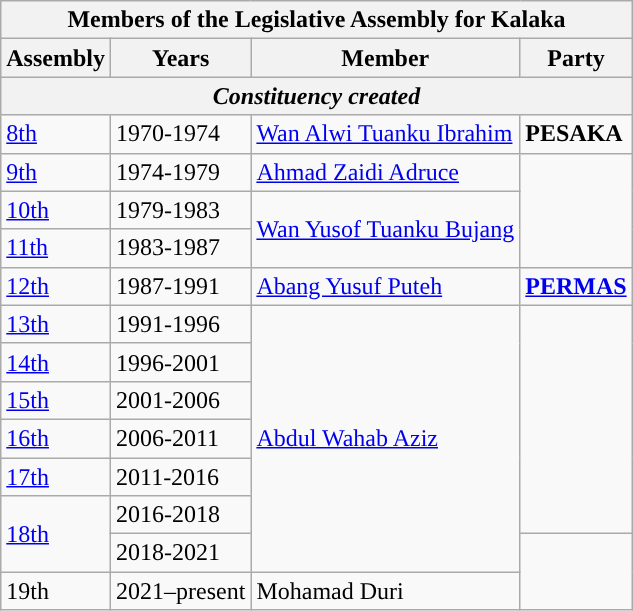<table class=wikitable>
<tr>
<th colspan="4">Members of the Legislative Assembly for Kalaka</th>
</tr>
<tr>
<th>Assembly</th>
<th>Years</th>
<th>Member</th>
<th>Party</th>
</tr>
<tr>
<th colspan=4 align=center><em>Constituency created</em></th>
</tr>
<tr>
<td><a href='#'>8th</a></td>
<td>1970-1974</td>
<td><a href='#'>Wan Alwi Tuanku Ibrahim</a></td>
<td><strong>PESAKA</strong></td>
</tr>
<tr>
<td><a href='#'>9th</a></td>
<td>1974-1979</td>
<td><a href='#'>Ahmad Zaidi Adruce</a></td>
<td rowspan=3></td>
</tr>
<tr>
<td><a href='#'>10th</a></td>
<td>1979-1983</td>
<td rowspan=2><a href='#'>Wan Yusof Tuanku Bujang</a></td>
</tr>
<tr>
<td><a href='#'>11th</a></td>
<td>1983-1987</td>
</tr>
<tr>
<td><a href='#'>12th</a></td>
<td>1987-1991</td>
<td><a href='#'>Abang Yusuf Puteh</a></td>
<td><strong><a href='#'>PERMAS</a></strong></td>
</tr>
<tr>
<td><a href='#'>13th</a></td>
<td>1991-1996</td>
<td rowspan="7"><a href='#'>Abdul Wahab Aziz</a></td>
<td rowspan=6></td>
</tr>
<tr>
<td><a href='#'>14th</a></td>
<td>1996-2001</td>
</tr>
<tr>
<td><a href='#'>15th</a></td>
<td>2001-2006</td>
</tr>
<tr>
<td><a href='#'>16th</a></td>
<td>2006-2011</td>
</tr>
<tr>
<td><a href='#'>17th</a></td>
<td>2011-2016</td>
</tr>
<tr>
<td rowspan="2"><a href='#'>18th</a></td>
<td>2016-2018</td>
</tr>
<tr>
<td>2018-2021</td>
<td rowspan="2"></td>
</tr>
<tr>
<td>19th</td>
<td>2021–present</td>
<td>Mohamad Duri</td>
</tr>
</table>
